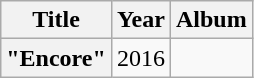<table class="wikitable plainrowheaders" style="text-align:center">
<tr>
<th scope="col">Title</th>
<th scope="col">Year</th>
<th scope="col">Album</th>
</tr>
<tr>
<th scope="row">"Encore"<br></th>
<td>2016</td>
<td></td>
</tr>
</table>
